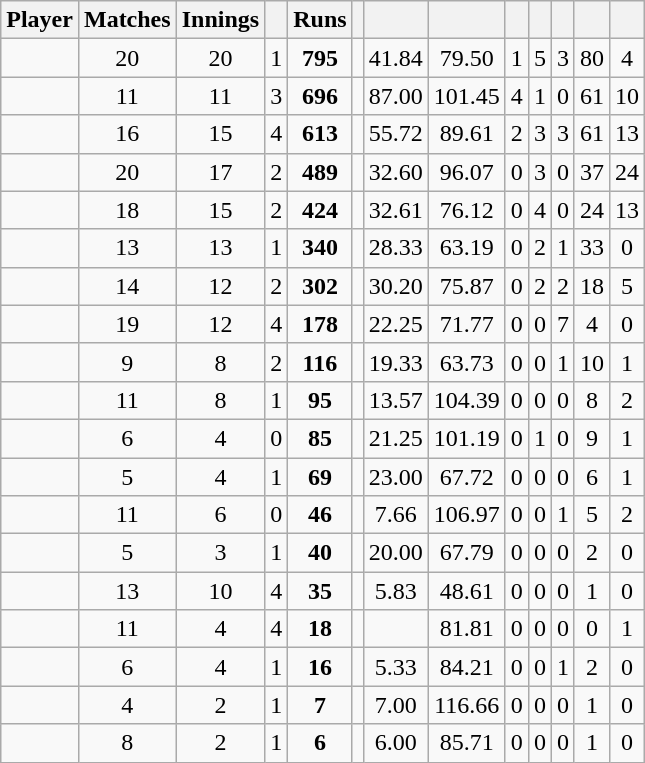<table class="wikitable sortable" style="text-align:center">
<tr>
<th>Player</th>
<th>Matches</th>
<th>Innings</th>
<th></th>
<th>Runs</th>
<th></th>
<th></th>
<th></th>
<th></th>
<th></th>
<th></th>
<th></th>
<th></th>
</tr>
<tr>
<td align="left"></td>
<td>20</td>
<td>20</td>
<td>1</td>
<td><strong>795</strong></td>
<td></td>
<td>41.84</td>
<td>79.50</td>
<td>1</td>
<td>5</td>
<td>3</td>
<td>80</td>
<td>4</td>
</tr>
<tr>
<td align="left"></td>
<td>11</td>
<td>11</td>
<td>3</td>
<td><strong>696</strong></td>
<td></td>
<td>87.00</td>
<td>101.45</td>
<td>4</td>
<td>1</td>
<td>0</td>
<td>61</td>
<td>10</td>
</tr>
<tr>
<td align="left"></td>
<td>16</td>
<td>15</td>
<td>4</td>
<td><strong>613</strong></td>
<td></td>
<td>55.72</td>
<td>89.61</td>
<td>2</td>
<td>3</td>
<td>3</td>
<td>61</td>
<td>13</td>
</tr>
<tr>
<td align="left"></td>
<td>20</td>
<td>17</td>
<td>2</td>
<td><strong>489</strong></td>
<td></td>
<td>32.60</td>
<td>96.07</td>
<td>0</td>
<td>3</td>
<td>0</td>
<td>37</td>
<td>24</td>
</tr>
<tr>
<td align="left"></td>
<td>18</td>
<td>15</td>
<td>2</td>
<td><strong>424</strong></td>
<td></td>
<td>32.61</td>
<td>76.12</td>
<td>0</td>
<td>4</td>
<td>0</td>
<td>24</td>
<td>13</td>
</tr>
<tr>
<td align="left"></td>
<td>13</td>
<td>13</td>
<td>1</td>
<td><strong>340</strong></td>
<td></td>
<td>28.33</td>
<td>63.19</td>
<td>0</td>
<td>2</td>
<td>1</td>
<td>33</td>
<td>0</td>
</tr>
<tr>
<td align="left"></td>
<td>14</td>
<td>12</td>
<td>2</td>
<td><strong>302</strong></td>
<td></td>
<td>30.20</td>
<td>75.87</td>
<td>0</td>
<td>2</td>
<td>2</td>
<td>18</td>
<td>5</td>
</tr>
<tr>
<td align="left"></td>
<td>19</td>
<td>12</td>
<td>4</td>
<td><strong>178</strong></td>
<td></td>
<td>22.25</td>
<td>71.77</td>
<td>0</td>
<td>0</td>
<td>7</td>
<td>4</td>
<td>0</td>
</tr>
<tr>
<td align="left"></td>
<td>9</td>
<td>8</td>
<td>2</td>
<td><strong>116</strong></td>
<td></td>
<td>19.33</td>
<td>63.73</td>
<td>0</td>
<td>0</td>
<td>1</td>
<td>10</td>
<td>1</td>
</tr>
<tr>
<td align="left"></td>
<td>11</td>
<td>8</td>
<td>1</td>
<td><strong>95</strong></td>
<td></td>
<td>13.57</td>
<td>104.39</td>
<td>0</td>
<td>0</td>
<td>0</td>
<td>8</td>
<td>2</td>
</tr>
<tr>
<td align="left"></td>
<td>6</td>
<td>4</td>
<td>0</td>
<td><strong>85</strong></td>
<td></td>
<td>21.25</td>
<td>101.19</td>
<td>0</td>
<td>1</td>
<td>0</td>
<td>9</td>
<td>1</td>
</tr>
<tr>
<td align="left"></td>
<td>5</td>
<td>4</td>
<td>1</td>
<td><strong>69</strong></td>
<td></td>
<td>23.00</td>
<td>67.72</td>
<td>0</td>
<td>0</td>
<td>0</td>
<td>6</td>
<td>1</td>
</tr>
<tr>
<td align="left"></td>
<td>11</td>
<td>6</td>
<td>0</td>
<td><strong>46</strong></td>
<td></td>
<td>7.66</td>
<td>106.97</td>
<td>0</td>
<td>0</td>
<td>1</td>
<td>5</td>
<td>2</td>
</tr>
<tr>
<td align="left"></td>
<td>5</td>
<td>3</td>
<td>1</td>
<td><strong>40</strong></td>
<td></td>
<td>20.00</td>
<td>67.79</td>
<td>0</td>
<td>0</td>
<td>0</td>
<td>2</td>
<td>0</td>
</tr>
<tr>
<td align="left"></td>
<td>13</td>
<td>10</td>
<td>4</td>
<td><strong>35</strong></td>
<td></td>
<td>5.83</td>
<td>48.61</td>
<td>0</td>
<td>0</td>
<td>0</td>
<td>1</td>
<td>0</td>
</tr>
<tr>
<td align="left"></td>
<td>11</td>
<td>4</td>
<td>4</td>
<td><strong>18</strong></td>
<td></td>
<td></td>
<td>81.81</td>
<td>0</td>
<td>0</td>
<td>0</td>
<td>0</td>
<td>1</td>
</tr>
<tr>
<td align="left"></td>
<td>6</td>
<td>4</td>
<td>1</td>
<td><strong>16</strong></td>
<td></td>
<td>5.33</td>
<td>84.21</td>
<td>0</td>
<td>0</td>
<td>1</td>
<td>2</td>
<td>0</td>
</tr>
<tr>
<td align="left"></td>
<td>4</td>
<td>2</td>
<td>1</td>
<td><strong>7</strong></td>
<td></td>
<td>7.00</td>
<td>116.66</td>
<td>0</td>
<td>0</td>
<td>0</td>
<td>1</td>
<td>0</td>
</tr>
<tr>
<td align="left"></td>
<td>8</td>
<td>2</td>
<td>1</td>
<td><strong>6</strong></td>
<td></td>
<td>6.00</td>
<td>85.71</td>
<td>0</td>
<td>0</td>
<td>0</td>
<td>1</td>
<td>0</td>
</tr>
</table>
